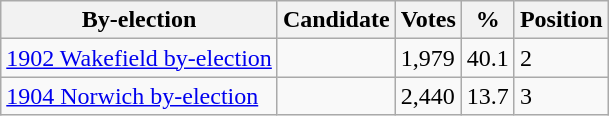<table class="wikitable sortable">
<tr>
<th>By-election</th>
<th>Candidate</th>
<th>Votes</th>
<th>%</th>
<th>Position</th>
</tr>
<tr>
<td><a href='#'>1902 Wakefield by-election</a></td>
<td></td>
<td>1,979</td>
<td>40.1</td>
<td>2</td>
</tr>
<tr>
<td><a href='#'>1904 Norwich by-election</a></td>
<td></td>
<td>2,440</td>
<td>13.7</td>
<td>3</td>
</tr>
</table>
